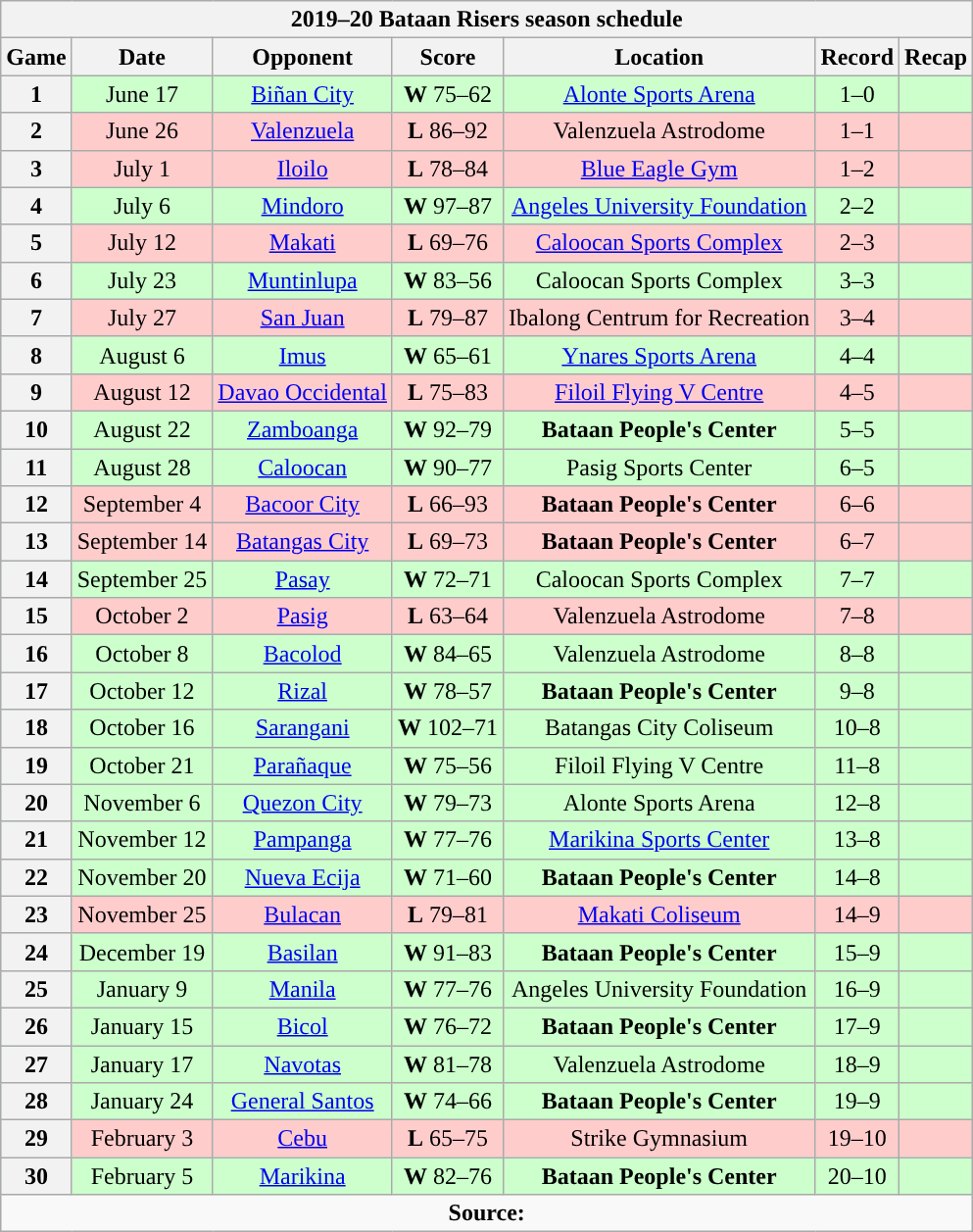<table class="wikitable" style="text-align:center">
<tr>
<th colspan=7>2019–20 Bataan Risers season schedule</th>
</tr>
<tr>
<th>Game</th>
<th>Date</th>
<th>Opponent</th>
<th>Score</th>
<th>Location</th>
<th>Record</th>
<th>Recap<br></th>
</tr>
<tr style="background:#cfc">
<th>1</th>
<td>June 17</td>
<td><a href='#'>Biñan City</a></td>
<td><strong>W</strong> 75–62</td>
<td><a href='#'>Alonte Sports Arena</a></td>
<td>1–0</td>
<td></td>
</tr>
<tr style="background:#fcc">
<th>2</th>
<td>June 26</td>
<td><a href='#'>Valenzuela</a></td>
<td><strong>L</strong> 86–92</td>
<td>Valenzuela Astrodome</td>
<td>1–1</td>
<td></td>
</tr>
<tr style="background:#fcc">
<th>3</th>
<td>July 1</td>
<td><a href='#'>Iloilo</a></td>
<td><strong>L</strong> 78–84</td>
<td><a href='#'>Blue Eagle Gym</a></td>
<td>1–2</td>
<td></td>
</tr>
<tr style="background:#cfc">
<th>4</th>
<td>July 6</td>
<td><a href='#'>Mindoro</a></td>
<td><strong>W</strong> 97–87</td>
<td><a href='#'>Angeles University Foundation</a></td>
<td>2–2</td>
<td></td>
</tr>
<tr style="background:#fcc">
<th>5</th>
<td>July 12</td>
<td><a href='#'>Makati</a></td>
<td><strong>L</strong> 69–76</td>
<td><a href='#'>Caloocan Sports Complex</a></td>
<td>2–3</td>
<td></td>
</tr>
<tr style="background:#cfc">
<th>6</th>
<td>July 23</td>
<td><a href='#'>Muntinlupa</a></td>
<td><strong>W</strong> 83–56</td>
<td>Caloocan Sports Complex</td>
<td>3–3</td>
<td></td>
</tr>
<tr style="background:#fcc">
<th>7</th>
<td>July 27</td>
<td><a href='#'>San Juan</a></td>
<td><strong>L</strong> 79–87</td>
<td>Ibalong Centrum for Recreation</td>
<td>3–4</td>
<td></td>
</tr>
<tr style="background:#cfc">
<th>8</th>
<td>August 6</td>
<td><a href='#'>Imus</a></td>
<td><strong>W</strong> 65–61</td>
<td><a href='#'>Ynares Sports Arena</a></td>
<td>4–4</td>
<td></td>
</tr>
<tr style="background:#fcc">
<th>9</th>
<td>August 12</td>
<td><a href='#'>Davao Occidental</a></td>
<td><strong>L</strong> 75–83</td>
<td><a href='#'>Filoil Flying V Centre</a></td>
<td>4–5</td>
<td></td>
</tr>
<tr style="background:#cfc">
<th>10</th>
<td>August 22</td>
<td><a href='#'>Zamboanga</a></td>
<td><strong>W</strong> 92–79</td>
<td><strong>Bataan People's Center</strong></td>
<td>5–5</td>
<td></td>
</tr>
<tr style="background:#cfc">
<th>11</th>
<td>August 28</td>
<td><a href='#'>Caloocan</a></td>
<td><strong>W</strong> 90–77</td>
<td>Pasig Sports Center</td>
<td>6–5</td>
<td><br></td>
</tr>
<tr style="background:#fcc">
<th>12</th>
<td>September 4</td>
<td><a href='#'>Bacoor City</a></td>
<td><strong>L</strong> 66–93</td>
<td><strong>Bataan People's Center</strong></td>
<td>6–6</td>
<td></td>
</tr>
<tr style="background:#fcc">
<th>13</th>
<td>September 14</td>
<td><a href='#'>Batangas City</a></td>
<td><strong>L</strong> 69–73</td>
<td><strong>Bataan People's Center</strong></td>
<td>6–7</td>
<td></td>
</tr>
<tr style="background:#cfc">
<th>14</th>
<td>September 25</td>
<td><a href='#'>Pasay</a></td>
<td><strong>W</strong> 72–71</td>
<td>Caloocan Sports Complex</td>
<td>7–7</td>
<td></td>
</tr>
<tr style="background:#fcc">
<th>15</th>
<td>October 2</td>
<td><a href='#'>Pasig</a></td>
<td><strong>L</strong> 63–64</td>
<td>Valenzuela Astrodome</td>
<td>7–8</td>
<td></td>
</tr>
<tr style="background:#cfc">
<th>16</th>
<td>October 8</td>
<td><a href='#'>Bacolod</a></td>
<td><strong>W</strong> 84–65</td>
<td>Valenzuela Astrodome</td>
<td>8–8</td>
<td></td>
</tr>
<tr style="background:#cfc">
<th>17</th>
<td>October 12</td>
<td><a href='#'>Rizal</a></td>
<td><strong>W</strong> 78–57</td>
<td><strong>Bataan People's Center</strong></td>
<td>9–8</td>
<td></td>
</tr>
<tr style="background:#cfc">
<th>18</th>
<td>October 16</td>
<td><a href='#'>Sarangani</a></td>
<td><strong>W</strong> 102–71</td>
<td>Batangas City Coliseum</td>
<td>10–8</td>
<td></td>
</tr>
<tr style="background:#cfc">
<th>19</th>
<td>October 21</td>
<td><a href='#'>Parañaque</a></td>
<td><strong>W</strong> 75–56</td>
<td>Filoil Flying V Centre</td>
<td>11–8</td>
<td></td>
</tr>
<tr style="background:#cfc">
<th>20</th>
<td>November 6</td>
<td><a href='#'>Quezon City</a></td>
<td><strong>W</strong> 79–73</td>
<td>Alonte Sports Arena</td>
<td>12–8</td>
<td></td>
</tr>
<tr style="background:#cfc">
<th>21</th>
<td>November 12</td>
<td><a href='#'>Pampanga</a></td>
<td><strong>W</strong> 77–76</td>
<td><a href='#'>Marikina Sports Center</a></td>
<td>13–8</td>
<td></td>
</tr>
<tr style="background:#cfc">
<th>22</th>
<td>November 20</td>
<td><a href='#'>Nueva Ecija</a></td>
<td><strong>W</strong> 71–60</td>
<td><strong>Bataan People's Center</strong></td>
<td>14–8</td>
<td></td>
</tr>
<tr style="background:#fcc">
<th>23</th>
<td>November 25</td>
<td><a href='#'>Bulacan</a></td>
<td><strong>L</strong> 79–81</td>
<td><a href='#'>Makati Coliseum</a></td>
<td>14–9</td>
<td><br></td>
</tr>
<tr style="background:#cfc">
<th>24</th>
<td>December 19</td>
<td><a href='#'>Basilan</a></td>
<td><strong>W</strong> 91–83</td>
<td><strong>Bataan People's Center</strong></td>
<td>15–9</td>
<td></td>
</tr>
<tr style="background:#cfc">
<th>25</th>
<td>January 9</td>
<td><a href='#'>Manila</a></td>
<td><strong>W</strong> 77–76</td>
<td>Angeles University Foundation</td>
<td>16–9</td>
<td></td>
</tr>
<tr style="background:#cfc">
<th>26</th>
<td>January 15</td>
<td><a href='#'>Bicol</a></td>
<td><strong>W</strong> 76–72</td>
<td><strong>Bataan People's Center</strong></td>
<td>17–9</td>
<td></td>
</tr>
<tr style="background:#cfc">
<th>27</th>
<td>January 17</td>
<td><a href='#'>Navotas</a></td>
<td><strong>W</strong> 81–78</td>
<td>Valenzuela Astrodome</td>
<td>18–9</td>
<td></td>
</tr>
<tr style="background:#cfc">
<th>28</th>
<td>January 24</td>
<td><a href='#'>General Santos</a></td>
<td><strong>W</strong> 74–66</td>
<td><strong>Bataan People's Center</strong></td>
<td>19–9</td>
<td></td>
</tr>
<tr style="background:#fcc">
<th>29</th>
<td>February 3</td>
<td><a href='#'>Cebu</a></td>
<td><strong>L</strong> 65–75</td>
<td>Strike Gymnasium</td>
<td>19–10</td>
<td></td>
</tr>
<tr style="background:#cfc">
<th>30</th>
<td>February 5</td>
<td><a href='#'>Marikina</a></td>
<td><strong>W</strong> 82–76</td>
<td><strong>Bataan People's Center</strong></td>
<td>20–10</td>
<td></td>
</tr>
<tr>
<td colspan=7 align=center><strong>Source: </strong></td>
</tr>
</table>
